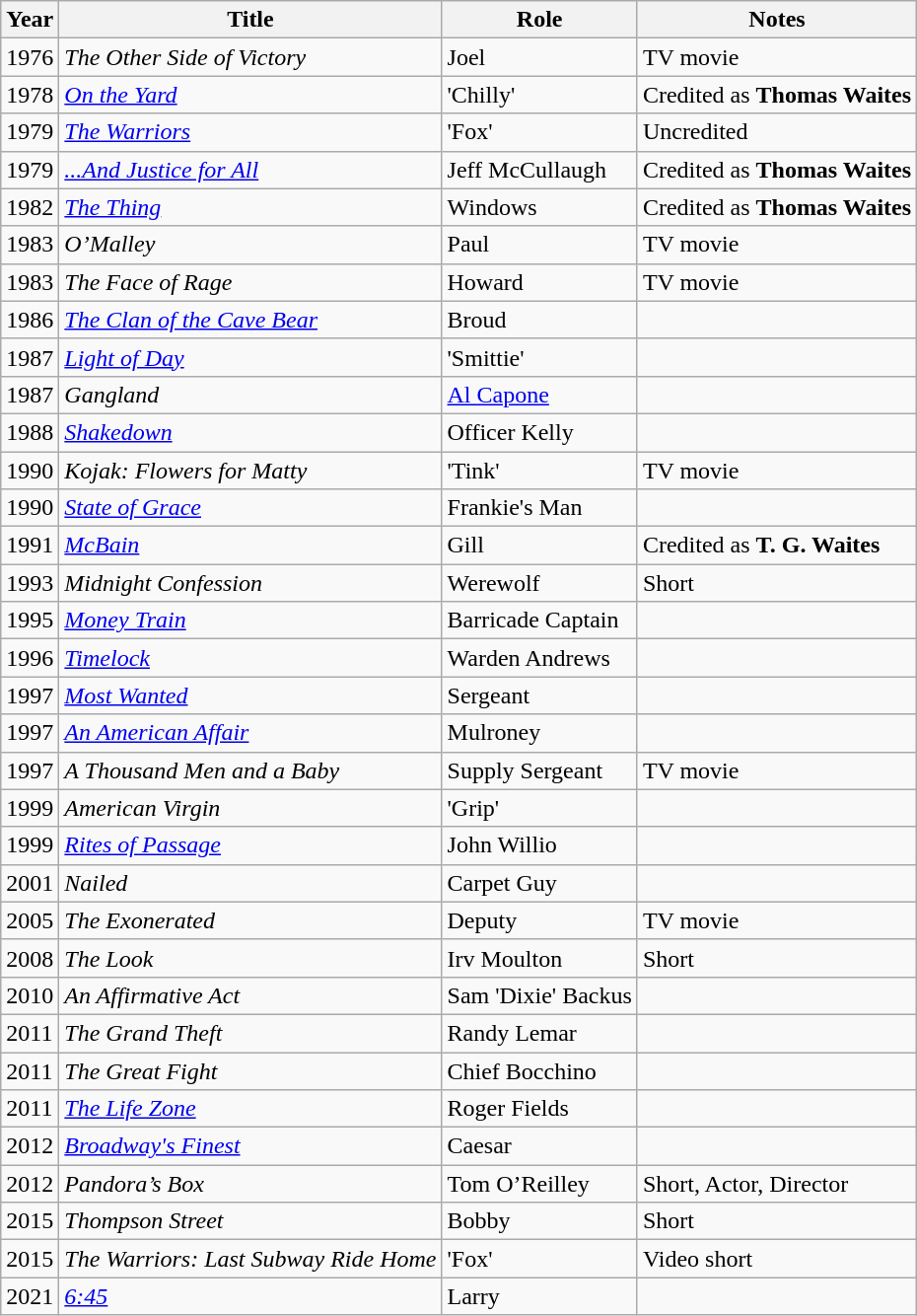<table class="wikitable sortable">
<tr>
<th>Year</th>
<th>Title</th>
<th>Role</th>
<th>Notes</th>
</tr>
<tr>
<td>1976</td>
<td><em>The Other Side of Victory</em></td>
<td>Joel</td>
<td>TV movie</td>
</tr>
<tr>
<td>1978</td>
<td><em><a href='#'>On the Yard</a></em></td>
<td>'Chilly'</td>
<td>Credited as <strong>Thomas Waites</strong></td>
</tr>
<tr>
<td>1979</td>
<td><em><a href='#'>The Warriors</a></em></td>
<td>'Fox'</td>
<td>Uncredited</td>
</tr>
<tr>
<td>1979</td>
<td><em><a href='#'>...And Justice for All</a></em></td>
<td>Jeff McCullaugh</td>
<td>Credited as <strong>Thomas Waites</strong></td>
</tr>
<tr>
<td>1982</td>
<td><em><a href='#'>The Thing</a></em></td>
<td>Windows</td>
<td>Credited as <strong>Thomas Waites</strong></td>
</tr>
<tr>
<td>1983</td>
<td><em>O’Malley</em></td>
<td>Paul</td>
<td>TV movie</td>
</tr>
<tr>
<td>1983</td>
<td><em>The Face of Rage</em></td>
<td>Howard</td>
<td>TV movie</td>
</tr>
<tr>
<td>1986</td>
<td><em><a href='#'>The Clan of the Cave Bear</a></em></td>
<td>Broud</td>
<td></td>
</tr>
<tr>
<td>1987</td>
<td><em><a href='#'>Light of Day</a></em></td>
<td>'Smittie'</td>
<td></td>
</tr>
<tr>
<td>1987</td>
<td><em>Gangland</em></td>
<td><a href='#'>Al Capone</a></td>
<td></td>
</tr>
<tr>
<td>1988</td>
<td><em><a href='#'>Shakedown</a></em></td>
<td>Officer Kelly</td>
<td></td>
</tr>
<tr>
<td>1990</td>
<td><em>Kojak: Flowers for Matty</em></td>
<td>'Tink'</td>
<td>TV movie</td>
</tr>
<tr>
<td>1990</td>
<td><em><a href='#'>State of Grace</a></em></td>
<td>Frankie's Man</td>
<td></td>
</tr>
<tr>
<td>1991</td>
<td><em><a href='#'>McBain</a></em></td>
<td>Gill</td>
<td>Credited as <strong>T. G. Waites</strong></td>
</tr>
<tr>
<td>1993</td>
<td><em>Midnight Confession</em></td>
<td>Werewolf</td>
<td>Short</td>
</tr>
<tr>
<td>1995</td>
<td><em><a href='#'>Money Train</a></em></td>
<td>Barricade Captain</td>
<td></td>
</tr>
<tr>
<td>1996</td>
<td><em><a href='#'>Timelock</a></em></td>
<td>Warden Andrews</td>
<td></td>
</tr>
<tr>
<td>1997</td>
<td><em><a href='#'>Most Wanted</a></em></td>
<td>Sergeant</td>
<td></td>
</tr>
<tr>
<td>1997</td>
<td><em><a href='#'>An American Affair</a></em></td>
<td>Mulroney</td>
<td></td>
</tr>
<tr>
<td>1997</td>
<td><em>A Thousand Men and a Baby</em></td>
<td>Supply Sergeant</td>
<td>TV movie</td>
</tr>
<tr>
<td>1999</td>
<td><em>American Virgin</em></td>
<td>'Grip'</td>
<td></td>
</tr>
<tr>
<td>1999</td>
<td><em><a href='#'>Rites of Passage</a></em></td>
<td>John Willio</td>
<td></td>
</tr>
<tr>
<td>2001</td>
<td><em>Nailed</em></td>
<td>Carpet Guy</td>
<td></td>
</tr>
<tr>
<td>2005</td>
<td><em>The Exonerated</em></td>
<td>Deputy</td>
<td>TV movie</td>
</tr>
<tr>
<td>2008</td>
<td><em>The Look</em></td>
<td>Irv Moulton</td>
<td>Short</td>
</tr>
<tr>
<td>2010</td>
<td><em>An Affirmative Act</em></td>
<td>Sam 'Dixie' Backus</td>
<td></td>
</tr>
<tr>
<td>2011</td>
<td><em>The Grand Theft</em></td>
<td>Randy Lemar</td>
<td></td>
</tr>
<tr>
<td>2011</td>
<td><em>The Great Fight</em></td>
<td>Chief Bocchino</td>
<td></td>
</tr>
<tr>
<td>2011</td>
<td><em><a href='#'>The Life Zone</a></em></td>
<td>Roger Fields</td>
<td></td>
</tr>
<tr>
<td>2012</td>
<td><em><a href='#'>Broadway's Finest</a></em></td>
<td>Caesar</td>
<td></td>
</tr>
<tr>
<td>2012</td>
<td><em>Pandora’s Box</em></td>
<td>Tom O’Reilley</td>
<td>Short, Actor, Director</td>
</tr>
<tr>
<td>2015</td>
<td><em>Thompson Street</em></td>
<td>Bobby</td>
<td>Short</td>
</tr>
<tr>
<td>2015</td>
<td><em>The Warriors: Last Subway Ride Home</em></td>
<td>'Fox'</td>
<td>Video short</td>
</tr>
<tr>
<td>2021</td>
<td><em><a href='#'>6:45</a></em></td>
<td>Larry</td>
<td></td>
</tr>
</table>
